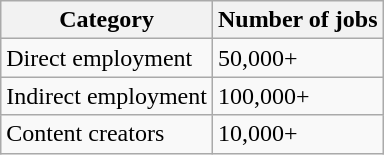<table class="wikitable">
<tr>
<th>Category</th>
<th>Number of jobs</th>
</tr>
<tr>
<td>Direct employment</td>
<td>50,000+</td>
</tr>
<tr>
<td>Indirect employment</td>
<td>100,000+</td>
</tr>
<tr>
<td>Content creators</td>
<td>10,000+</td>
</tr>
</table>
